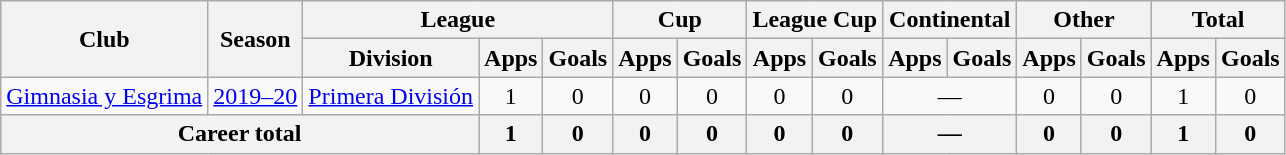<table class="wikitable" style="text-align:center">
<tr>
<th rowspan="2">Club</th>
<th rowspan="2">Season</th>
<th colspan="3">League</th>
<th colspan="2">Cup</th>
<th colspan="2">League Cup</th>
<th colspan="2">Continental</th>
<th colspan="2">Other</th>
<th colspan="2">Total</th>
</tr>
<tr>
<th>Division</th>
<th>Apps</th>
<th>Goals</th>
<th>Apps</th>
<th>Goals</th>
<th>Apps</th>
<th>Goals</th>
<th>Apps</th>
<th>Goals</th>
<th>Apps</th>
<th>Goals</th>
<th>Apps</th>
<th>Goals</th>
</tr>
<tr>
<td rowspan="1"><a href='#'>Gimnasia y Esgrima</a></td>
<td><a href='#'>2019–20</a></td>
<td rowspan="1"><a href='#'>Primera División</a></td>
<td>1</td>
<td>0</td>
<td>0</td>
<td>0</td>
<td>0</td>
<td>0</td>
<td colspan="2">—</td>
<td>0</td>
<td>0</td>
<td>1</td>
<td>0</td>
</tr>
<tr>
<th colspan="3">Career total</th>
<th>1</th>
<th>0</th>
<th>0</th>
<th>0</th>
<th>0</th>
<th>0</th>
<th colspan="2">—</th>
<th>0</th>
<th>0</th>
<th>1</th>
<th>0</th>
</tr>
</table>
